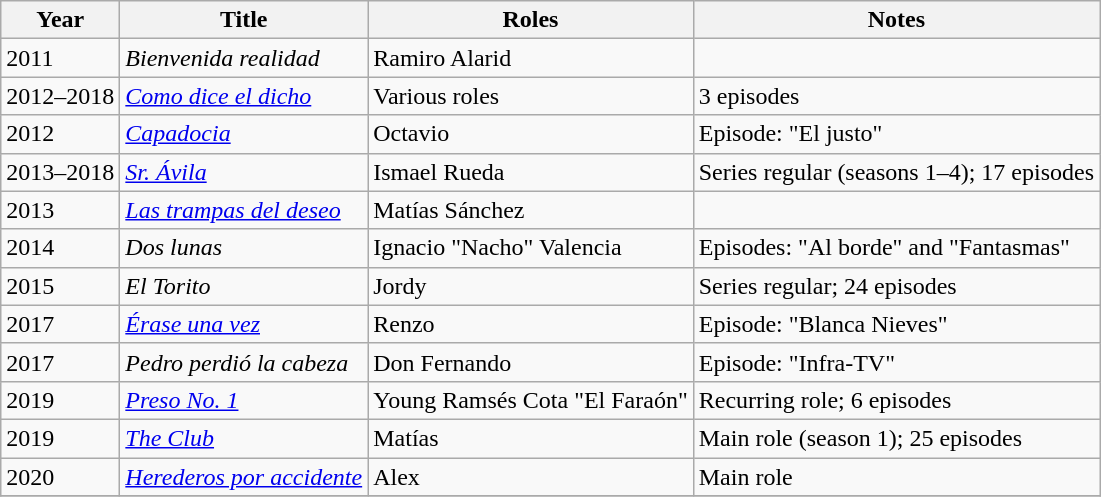<table class="wikitable sortable">
<tr>
<th>Year</th>
<th>Title</th>
<th>Roles</th>
<th>Notes</th>
</tr>
<tr>
<td>2011</td>
<td><em>Bienvenida realidad</em></td>
<td>Ramiro Alarid</td>
<td></td>
</tr>
<tr>
<td>2012–2018</td>
<td><em><a href='#'>Como dice el dicho</a></em></td>
<td>Various roles</td>
<td>3 episodes</td>
</tr>
<tr>
<td>2012</td>
<td><em><a href='#'>Capadocia</a></em></td>
<td>Octavio</td>
<td>Episode: "El justo"</td>
</tr>
<tr>
<td>2013–2018</td>
<td><em><a href='#'>Sr. Ávila</a></em></td>
<td>Ismael Rueda</td>
<td>Series regular (seasons 1–4); 17 episodes</td>
</tr>
<tr>
<td>2013</td>
<td><em><a href='#'>Las trampas del deseo</a></em></td>
<td>Matías Sánchez</td>
<td></td>
</tr>
<tr>
<td>2014</td>
<td><em>Dos lunas</em></td>
<td>Ignacio "Nacho" Valencia</td>
<td>Episodes: "Al borde" and "Fantasmas"</td>
</tr>
<tr>
<td>2015</td>
<td><em>El Torito</em></td>
<td>Jordy</td>
<td>Series regular; 24 episodes</td>
</tr>
<tr>
<td>2017</td>
<td><em><a href='#'>Érase una vez</a></em></td>
<td>Renzo</td>
<td>Episode: "Blanca Nieves"</td>
</tr>
<tr>
<td>2017</td>
<td><em>Pedro perdió la cabeza</em></td>
<td>Don Fernando</td>
<td>Episode: "Infra-TV"</td>
</tr>
<tr>
<td>2019</td>
<td><em><a href='#'>Preso No. 1</a></em></td>
<td>Young Ramsés Cota "El Faraón"</td>
<td>Recurring role; 6 episodes</td>
</tr>
<tr>
<td>2019</td>
<td><em><a href='#'>The Club</a></em></td>
<td>Matías</td>
<td>Main role (season 1); 25 episodes</td>
</tr>
<tr>
<td>2020</td>
<td><em><a href='#'>Herederos por accidente</a></em></td>
<td>Alex</td>
<td>Main role</td>
</tr>
<tr>
</tr>
</table>
